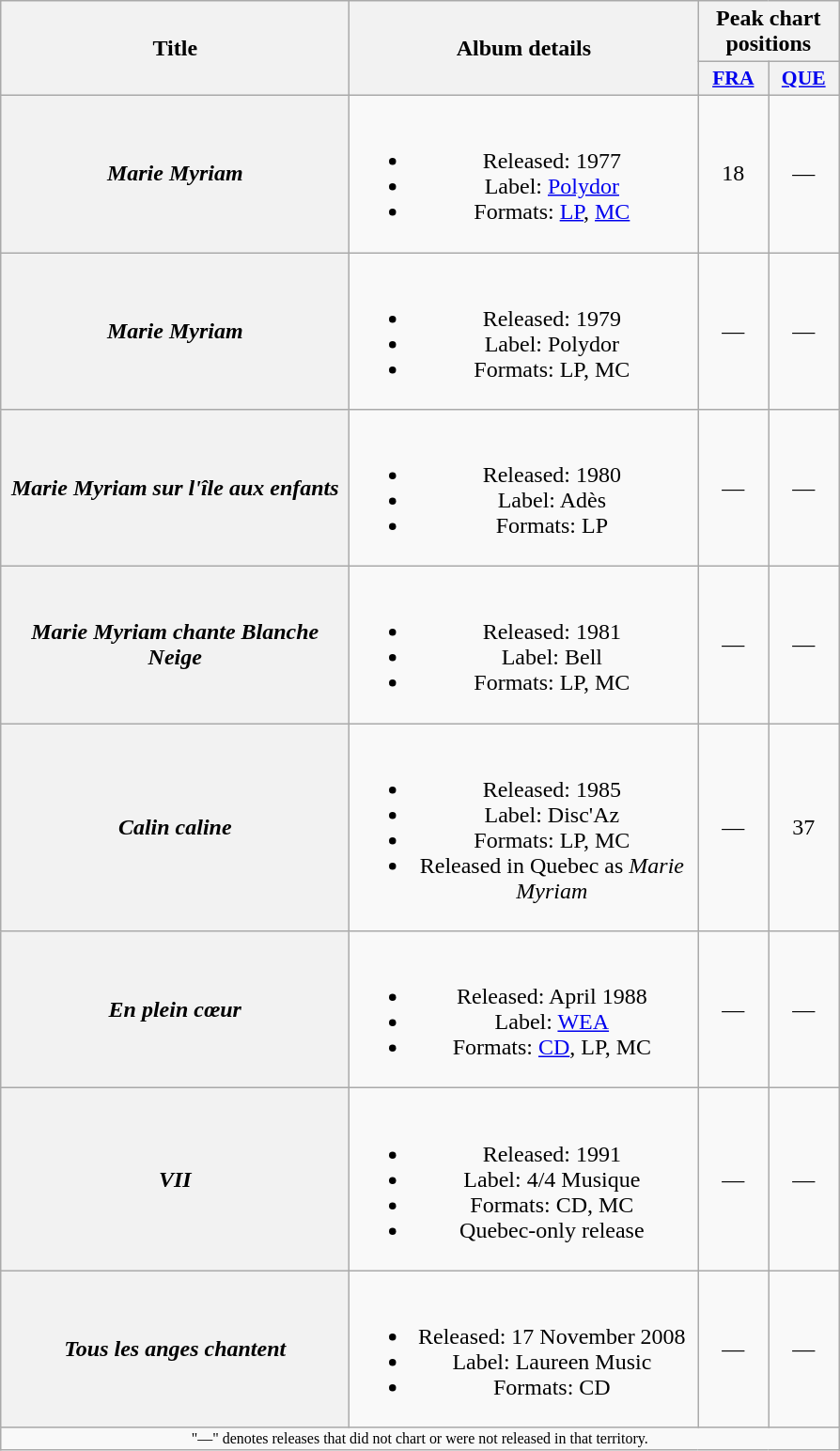<table class="wikitable plainrowheaders" style="text-align:center;">
<tr>
<th scope="col" rowspan="2" style="width:15em;">Title</th>
<th scope="col" rowspan="2" style="width:15em;">Album details</th>
<th colspan="2">Peak chart positions</th>
</tr>
<tr>
<th scope="col" style="width:3em;font-size:90%;"><a href='#'>FRA</a><br></th>
<th scope="col" style="width:3em;font-size:90%;"><a href='#'>QUE</a><br></th>
</tr>
<tr>
<th scope="row"><em>Marie Myriam</em></th>
<td><br><ul><li>Released: 1977</li><li>Label: <a href='#'>Polydor</a></li><li>Formats: <a href='#'>LP</a>, <a href='#'>MC</a></li></ul></td>
<td>18</td>
<td>—</td>
</tr>
<tr>
<th scope="row"><em>Marie Myriam</em></th>
<td><br><ul><li>Released: 1979</li><li>Label: Polydor</li><li>Formats: LP, MC</li></ul></td>
<td>—</td>
<td>—</td>
</tr>
<tr>
<th scope="row"><em>Marie Myriam sur l'île aux enfants</em></th>
<td><br><ul><li>Released: 1980</li><li>Label: Adès</li><li>Formats: LP</li></ul></td>
<td>—</td>
<td>—</td>
</tr>
<tr>
<th scope="row"><em>Marie Myriam chante Blanche Neige</em></th>
<td><br><ul><li>Released: 1981</li><li>Label: Bell</li><li>Formats: LP, MC</li></ul></td>
<td>—</td>
<td>—</td>
</tr>
<tr>
<th scope="row"><em>Calin caline</em></th>
<td><br><ul><li>Released: 1985</li><li>Label: Disc'Az</li><li>Formats: LP, MC</li><li>Released in Quebec as <em>Marie Myriam</em></li></ul></td>
<td>—</td>
<td>37</td>
</tr>
<tr>
<th scope="row"><em>En plein cœur</em></th>
<td><br><ul><li>Released: April 1988</li><li>Label: <a href='#'>WEA</a></li><li>Formats: <a href='#'>CD</a>, LP, MC</li></ul></td>
<td>—</td>
<td>—</td>
</tr>
<tr>
<th scope="row"><em>VII</em></th>
<td><br><ul><li>Released: 1991</li><li>Label: 4/4 Musique</li><li>Formats: CD, MC</li><li>Quebec-only release</li></ul></td>
<td>—</td>
<td>—</td>
</tr>
<tr>
<th scope="row"><em>Tous les anges chantent</em></th>
<td><br><ul><li>Released: 17 November 2008</li><li>Label: Laureen Music</li><li>Formats: CD</li></ul></td>
<td>—</td>
<td>—</td>
</tr>
<tr>
<td colspan="4" style="font-size:8pt">"—" denotes releases that did not chart or were not released in that territory.</td>
</tr>
</table>
